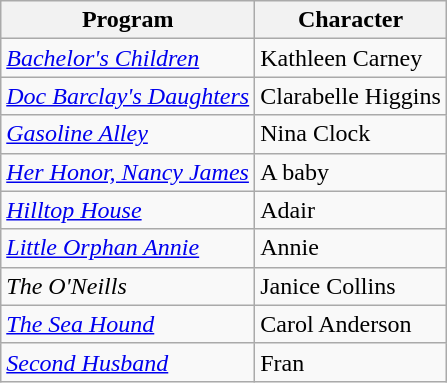<table class="wikitable">
<tr>
<th>Program</th>
<th>Character</th>
</tr>
<tr>
<td><em><a href='#'>Bachelor's Children</a></em></td>
<td>Kathleen Carney</td>
</tr>
<tr>
<td><em><a href='#'>Doc Barclay's Daughters</a></em></td>
<td>Clarabelle Higgins</td>
</tr>
<tr>
<td><em><a href='#'>Gasoline Alley</a></em></td>
<td>Nina Clock</td>
</tr>
<tr>
<td><em><a href='#'>Her Honor, Nancy James</a></em></td>
<td>A baby</td>
</tr>
<tr>
<td><em><a href='#'>Hilltop House</a></em></td>
<td>Adair</td>
</tr>
<tr>
<td><em><a href='#'>Little Orphan Annie</a></em></td>
<td>Annie</td>
</tr>
<tr>
<td><em>The O'Neills</em></td>
<td>Janice Collins</td>
</tr>
<tr>
<td><em><a href='#'>The Sea Hound</a></em></td>
<td>Carol Anderson </td>
</tr>
<tr>
<td><em><a href='#'>Second Husband</a></em></td>
<td>Fran</td>
</tr>
</table>
